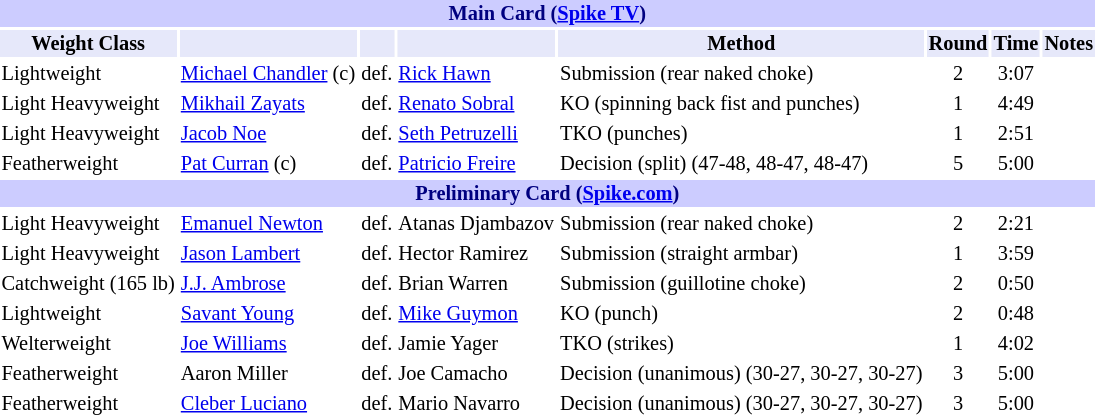<table class="toccolours" style="font-size: 85%;">
<tr>
<th colspan="8" style="background-color: #ccf; color: #000080; text-align: center;"><strong>Main Card (<a href='#'>Spike TV</a>)</strong></th>
</tr>
<tr>
<th colspan="1" style="background-color: #E6E8FA; color: #000000; text-align: center;">Weight Class</th>
<th colspan="1" style="background-color: #E6E8FA; color: #000000; text-align: center;"></th>
<th colspan="1" style="background-color: #E6E8FA; color: #000000; text-align: center;"></th>
<th colspan="1" style="background-color: #E6E8FA; color: #000000; text-align: center;"></th>
<th colspan="1" style="background-color: #E6E8FA; color: #000000; text-align: center;">Method</th>
<th colspan="1" style="background-color: #E6E8FA; color: #000000; text-align: center;">Round</th>
<th colspan="1" style="background-color: #E6E8FA; color: #000000; text-align: center;">Time</th>
<th colspan="1" style="background-color: #E6E8FA; color: #000000; text-align: center;">Notes</th>
</tr>
<tr>
<td>Lightweight</td>
<td><a href='#'>Michael Chandler</a> (c)</td>
<td align=center>def.</td>
<td><a href='#'>Rick Hawn</a></td>
<td>Submission (rear naked choke)</td>
<td align=center>2</td>
<td align=center>3:07</td>
<td></td>
</tr>
<tr>
<td>Light Heavyweight</td>
<td><a href='#'>Mikhail Zayats</a></td>
<td align=center>def.</td>
<td><a href='#'>Renato Sobral</a></td>
<td>KO (spinning back fist and punches)</td>
<td align=center>1</td>
<td align=center>4:49</td>
<td></td>
</tr>
<tr>
<td>Light Heavyweight</td>
<td><a href='#'>Jacob Noe</a></td>
<td align=center>def.</td>
<td><a href='#'>Seth Petruzelli</a></td>
<td>TKO (punches)</td>
<td align=center>1</td>
<td align=center>2:51</td>
<td></td>
</tr>
<tr>
<td>Featherweight</td>
<td><a href='#'>Pat Curran</a> (c)</td>
<td align=center>def.</td>
<td><a href='#'>Patricio Freire</a></td>
<td>Decision (split) (47-48, 48-47, 48-47)</td>
<td align=center>5</td>
<td align=center>5:00</td>
<td></td>
</tr>
<tr>
<th colspan="8" style="background-color: #ccf; color: #000080; text-align: center;"><strong>Preliminary Card (<a href='#'>Spike.com</a>)</strong></th>
</tr>
<tr>
<td>Light Heavyweight</td>
<td><a href='#'>Emanuel Newton</a></td>
<td align=center>def.</td>
<td>Atanas Djambazov</td>
<td>Submission (rear naked choke)</td>
<td align=center>2</td>
<td align=center>2:21</td>
<td></td>
</tr>
<tr>
<td>Light Heavyweight</td>
<td><a href='#'>Jason Lambert</a></td>
<td align=center>def.</td>
<td>Hector Ramirez</td>
<td>Submission (straight armbar)</td>
<td align=center>1</td>
<td align=center>3:59</td>
<td></td>
</tr>
<tr>
<td>Catchweight (165 lb)</td>
<td><a href='#'>J.J. Ambrose</a></td>
<td align=center>def.</td>
<td>Brian Warren</td>
<td>Submission (guillotine choke)</td>
<td align=center>2</td>
<td align=center>0:50</td>
<td></td>
</tr>
<tr>
<td>Lightweight</td>
<td><a href='#'>Savant Young</a></td>
<td align=center>def.</td>
<td><a href='#'>Mike Guymon</a></td>
<td>KO (punch)</td>
<td align=center>2</td>
<td align=center>0:48</td>
<td></td>
</tr>
<tr>
<td>Welterweight</td>
<td><a href='#'>Joe Williams</a></td>
<td align=center>def.</td>
<td>Jamie Yager</td>
<td>TKO (strikes)</td>
<td align=center>1</td>
<td align=center>4:02</td>
<td></td>
</tr>
<tr>
<td>Featherweight</td>
<td>Aaron Miller</td>
<td align=center>def.</td>
<td>Joe Camacho</td>
<td>Decision (unanimous) (30-27, 30-27, 30-27)</td>
<td align=center>3</td>
<td align=center>5:00</td>
<td></td>
</tr>
<tr>
<td>Featherweight</td>
<td><a href='#'>Cleber Luciano</a></td>
<td align=center>def.</td>
<td>Mario Navarro</td>
<td>Decision (unanimous) (30-27, 30-27, 30-27)</td>
<td align=center>3</td>
<td align=center>5:00</td>
<td></td>
</tr>
<tr>
</tr>
</table>
